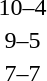<table style="text-align:center">
<tr>
<th width=200></th>
<th width=100></th>
<th width=200></th>
</tr>
<tr>
<td align=right><strong></strong></td>
<td>10–4</td>
<td align=left></td>
</tr>
<tr>
<td align=right><strong></strong></td>
<td>9–5</td>
<td align=left></td>
</tr>
<tr>
<td align=right><strong></strong></td>
<td>7–7</td>
<td align=left><strong></strong></td>
</tr>
</table>
